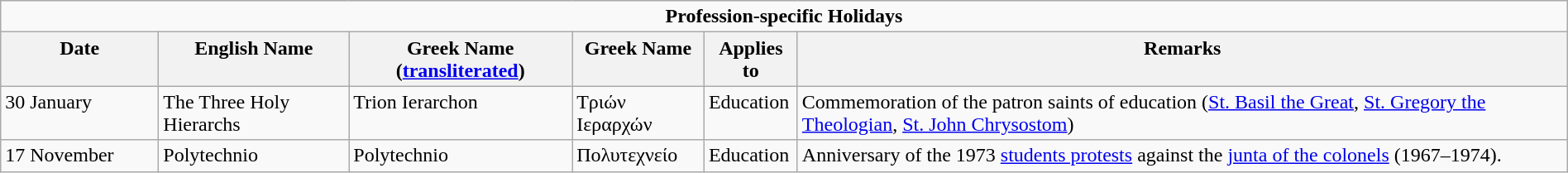<table class="wikitable" width="100%">
<tr>
<td colspan="6" style="text-align:center"><strong>Profession-specific Holidays</strong></td>
</tr>
<tr valign="top">
<th style="width:120px">Date</th>
<th>English Name</th>
<th>Greek Name (<a href='#'>transliterated</a>)</th>
<th>Greek Name</th>
<th>Applies to</th>
<th>Remarks</th>
</tr>
<tr valign="top">
<td>30 January</td>
<td>The Three Holy Hierarchs</td>
<td>Trion Ierarchon</td>
<td>Τριών Ιεραρχών</td>
<td>Education</td>
<td>Commemoration of the patron saints of education (<a href='#'>St. Basil the Great</a>, <a href='#'>St. Gregory the Theologian</a>, <a href='#'>St. John Chrysostom</a>)</td>
</tr>
<tr valign="top">
<td>17 November</td>
<td>Polytechnio</td>
<td>Polytechnio</td>
<td>Πολυτεχνείο</td>
<td>Education</td>
<td>Anniversary of the 1973 <a href='#'>students protests</a> against the <a href='#'>junta of the colonels</a> (1967–1974).</td>
</tr>
</table>
